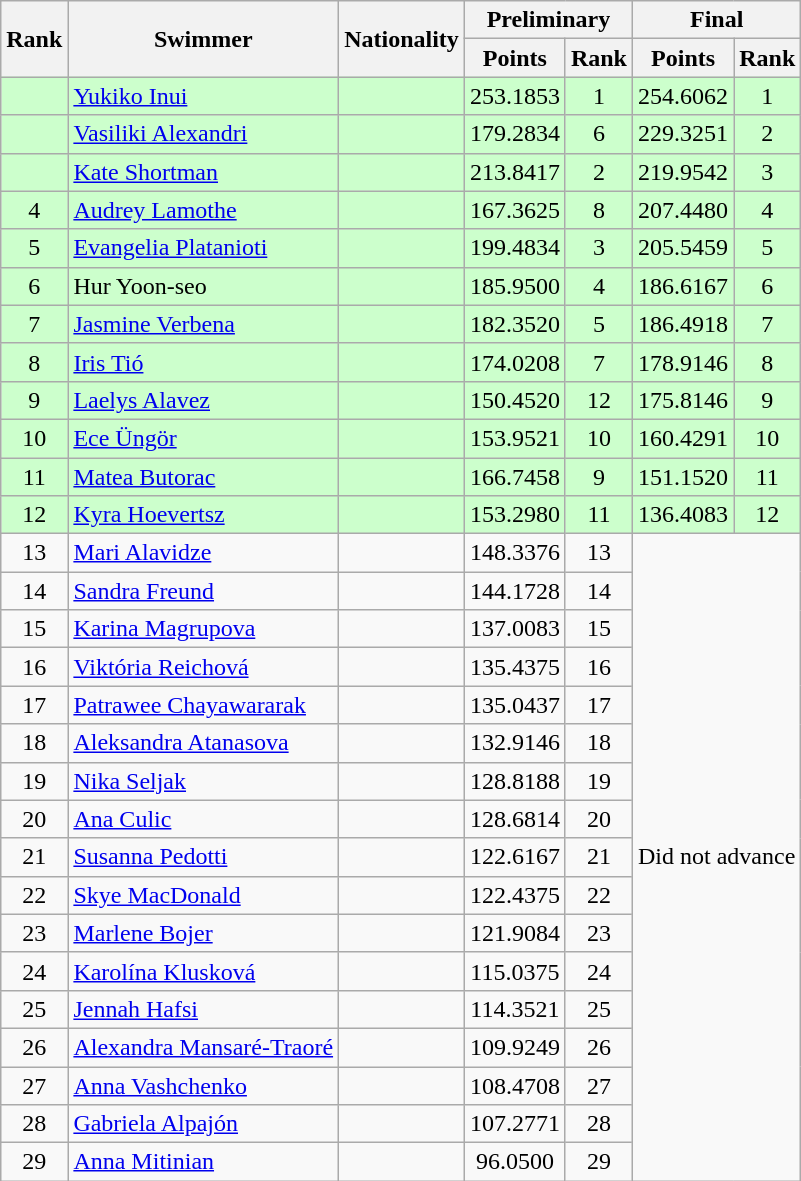<table class="wikitable sortable" style="text-align:center">
<tr>
<th rowspan=2>Rank</th>
<th rowspan=2>Swimmer</th>
<th rowspan=2>Nationality</th>
<th colspan=2>Preliminary</th>
<th colspan=2>Final</th>
</tr>
<tr>
<th>Points</th>
<th>Rank</th>
<th>Points</th>
<th>Rank</th>
</tr>
<tr bgcolor=ccffcc>
<td></td>
<td align=left><a href='#'>Yukiko Inui</a></td>
<td align=left></td>
<td>253.1853</td>
<td>1</td>
<td>254.6062</td>
<td>1</td>
</tr>
<tr bgcolor=ccffcc>
<td></td>
<td align=left><a href='#'>Vasiliki Alexandri</a></td>
<td align=left></td>
<td>179.2834</td>
<td>6</td>
<td>229.3251</td>
<td>2</td>
</tr>
<tr bgcolor=ccffcc>
<td></td>
<td align=left><a href='#'>Kate Shortman</a></td>
<td align=left></td>
<td>213.8417</td>
<td>2</td>
<td>219.9542</td>
<td>3</td>
</tr>
<tr bgcolor=ccffcc>
<td>4</td>
<td align=left><a href='#'>Audrey Lamothe</a></td>
<td align=left></td>
<td>167.3625</td>
<td>8</td>
<td>207.4480</td>
<td>4</td>
</tr>
<tr bgcolor=ccffcc>
<td>5</td>
<td align=left><a href='#'>Evangelia Platanioti</a></td>
<td align=left></td>
<td>199.4834</td>
<td>3</td>
<td>205.5459</td>
<td>5</td>
</tr>
<tr bgcolor=ccffcc>
<td>6</td>
<td align=left>Hur Yoon-seo</td>
<td align=left></td>
<td>185.9500</td>
<td>4</td>
<td>186.6167</td>
<td>6</td>
</tr>
<tr bgcolor=ccffcc>
<td>7</td>
<td align=left><a href='#'>Jasmine Verbena</a></td>
<td align=left></td>
<td>182.3520</td>
<td>5</td>
<td>186.4918</td>
<td>7</td>
</tr>
<tr bgcolor=ccffcc>
<td>8</td>
<td align=left><a href='#'>Iris Tió</a></td>
<td align=left></td>
<td>174.0208</td>
<td>7</td>
<td>178.9146</td>
<td>8</td>
</tr>
<tr bgcolor=ccffcc>
<td>9</td>
<td align=left><a href='#'>Laelys Alavez</a></td>
<td align=left></td>
<td>150.4520</td>
<td>12</td>
<td>175.8146</td>
<td>9</td>
</tr>
<tr bgcolor=ccffcc>
<td>10</td>
<td align=left><a href='#'>Ece Üngör</a></td>
<td align=left></td>
<td>153.9521</td>
<td>10</td>
<td>160.4291</td>
<td>10</td>
</tr>
<tr bgcolor=ccffcc>
<td>11</td>
<td align=left><a href='#'>Matea Butorac</a></td>
<td align="left"></td>
<td>166.7458</td>
<td>9</td>
<td>151.1520</td>
<td>11</td>
</tr>
<tr bgcolor=ccffcc>
<td>12</td>
<td align=left><a href='#'>Kyra Hoevertsz</a></td>
<td align=left></td>
<td>153.2980</td>
<td>11</td>
<td>136.4083</td>
<td>12</td>
</tr>
<tr>
<td>13</td>
<td align=left><a href='#'>Mari Alavidze</a></td>
<td align=left></td>
<td>148.3376</td>
<td>13</td>
<td rowspan=17 colspan=2>Did not advance</td>
</tr>
<tr>
<td>14</td>
<td align=left><a href='#'>Sandra Freund</a></td>
<td align=left></td>
<td>144.1728</td>
<td>14</td>
</tr>
<tr>
<td>15</td>
<td align=left><a href='#'>Karina Magrupova</a></td>
<td align=left></td>
<td>137.0083</td>
<td>15</td>
</tr>
<tr>
<td>16</td>
<td align=left><a href='#'>Viktória Reichová</a></td>
<td align=left></td>
<td>135.4375</td>
<td>16</td>
</tr>
<tr>
<td>17</td>
<td align=left><a href='#'>Patrawee Chayawararak</a></td>
<td align=left></td>
<td>135.0437</td>
<td>17</td>
</tr>
<tr>
<td>18</td>
<td align=left><a href='#'>Aleksandra Atanasova</a></td>
<td align=left></td>
<td>132.9146</td>
<td>18</td>
</tr>
<tr>
<td>19</td>
<td align=left><a href='#'>Nika Seljak</a></td>
<td align=left></td>
<td>128.8188</td>
<td>19</td>
</tr>
<tr>
<td>20</td>
<td align=left><a href='#'>Ana Culic</a></td>
<td align=left></td>
<td>128.6814</td>
<td>20</td>
</tr>
<tr>
<td>21</td>
<td align=left><a href='#'>Susanna Pedotti</a></td>
<td align=left></td>
<td>122.6167</td>
<td>21</td>
</tr>
<tr>
<td>22</td>
<td align=left><a href='#'>Skye MacDonald</a></td>
<td align=left></td>
<td>122.4375</td>
<td>22</td>
</tr>
<tr>
<td>23</td>
<td align=left><a href='#'>Marlene Bojer</a></td>
<td align=left></td>
<td>121.9084</td>
<td>23</td>
</tr>
<tr>
<td>24</td>
<td align=left><a href='#'>Karolína Klusková</a></td>
<td align=left></td>
<td>115.0375</td>
<td>24</td>
</tr>
<tr>
<td>25</td>
<td align=left><a href='#'>Jennah Hafsi</a></td>
<td align=left></td>
<td>114.3521</td>
<td>25</td>
</tr>
<tr>
<td>26</td>
<td align=left><a href='#'>Alexandra Mansaré-Traoré</a></td>
<td align=left></td>
<td>109.9249</td>
<td>26</td>
</tr>
<tr>
<td>27</td>
<td align=left><a href='#'>Anna Vashchenko</a></td>
<td align=left></td>
<td>108.4708</td>
<td>27</td>
</tr>
<tr>
<td>28</td>
<td align=left><a href='#'>Gabriela Alpajón</a></td>
<td align=left></td>
<td>107.2771</td>
<td>28</td>
</tr>
<tr>
<td>29</td>
<td align=left><a href='#'>Anna Mitinian</a></td>
<td align=left></td>
<td>96.0500</td>
<td>29</td>
</tr>
</table>
